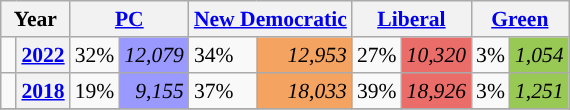<table class="wikitable" style="float:right; width:400; font-size:90%; margin-left:1em;">
<tr>
<th colspan="2" scope="col">Year</th>
<th colspan="2" scope="col"><a href='#'>PC</a></th>
<th colspan="2" scope="col"><a href='#'>New Democratic</a></th>
<th colspan="2" scope="col"><a href='#'>Liberal</a></th>
<th colspan="2" scope="col"><a href='#'>Green</a></th>
</tr>
<tr>
<td style="width: 0.25em; background-color: "></td>
<th><a href='#'>2022</a></th>
<td>32%</td>
<td style="text-align:right; background:#9999FF;"><em>12,079</em></td>
<td>34%</td>
<td style="text-align:right; background:#F4A460;"><em>12,953</em></td>
<td>27%</td>
<td style="text-align:right; background:#EA6D6A;"><em>10,320</em></td>
<td>3%</td>
<td style="text-align:right; background:#99C955;"><em>1,054</em></td>
</tr>
<tr>
<td style="width: 0.25em; background-color: "></td>
<th><a href='#'>2018</a></th>
<td>19%</td>
<td style="text-align:right; background:#9999FF;"><em>9,155</em></td>
<td>37%</td>
<td style="text-align:right; background:#F4A460;"><em>18,033</em></td>
<td>39%</td>
<td style="text-align:right; background:#EA6D6A;"><em>18,926</em></td>
<td>3%</td>
<td style="text-align:right; background:#99C955;"><em>1,251</em></td>
</tr>
<tr>
</tr>
</table>
